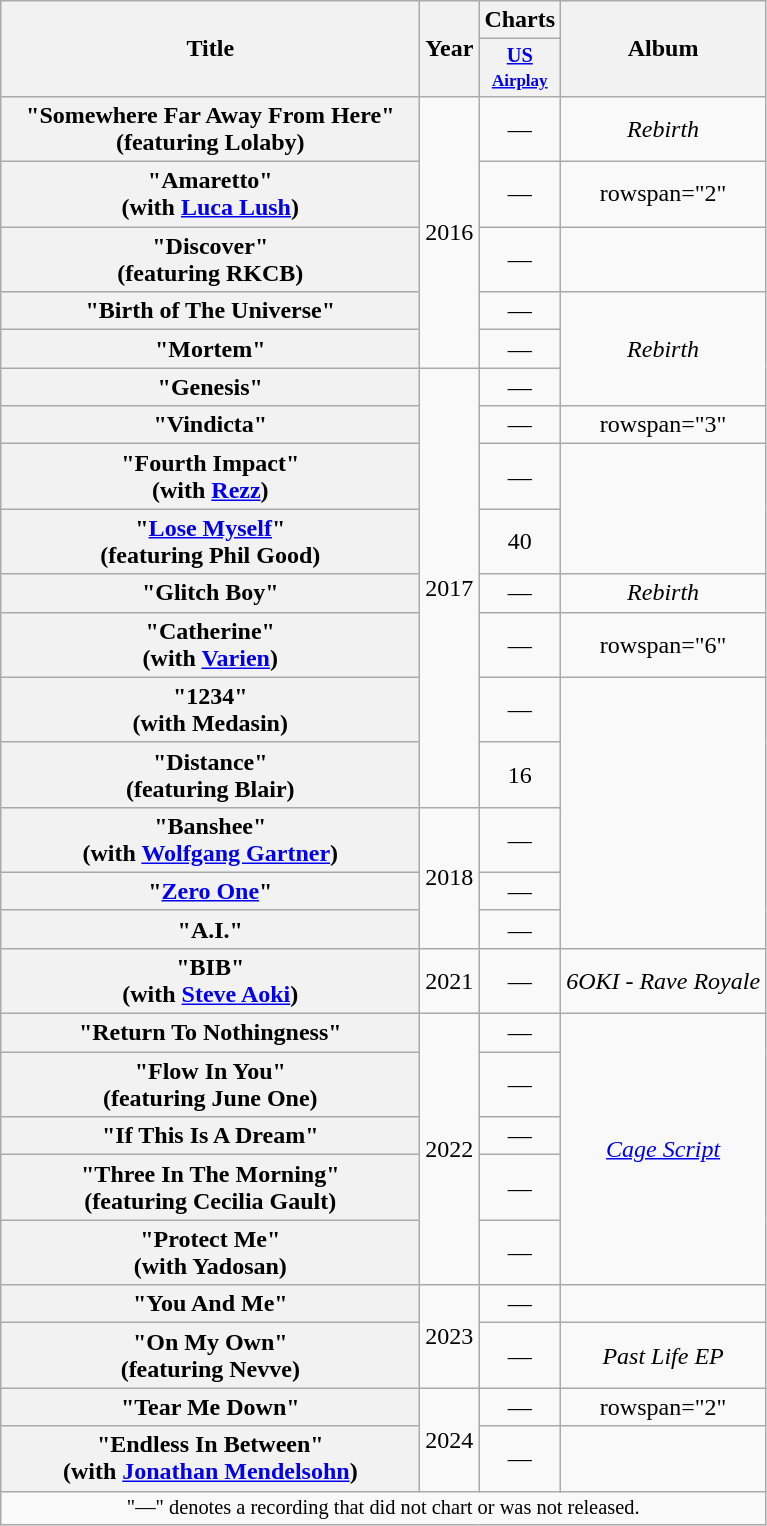<table class="wikitable plainrowheaders" style="text-align:center;">
<tr>
<th scope="col" rowspan="2" style="width:17em;">Title</th>
<th scope="col" rowspan="2" style="width:1em;">Year</th>
<th scope="col" rowspan="1">Charts</th>
<th scope="col" rowspan="2">Album</th>
</tr>
<tr>
<th scope="col" style="width:3em;font-size:85%;"><a href='#'>US<br><small>Airplay</small></a><br></th>
</tr>
<tr>
<th scope="row">"Somewhere Far Away From Here"<br><span>(featuring Lolaby)</span></th>
<td rowspan="5">2016</td>
<td>—</td>
<td><em>Rebirth</em></td>
</tr>
<tr>
<th scope="row">"Amaretto"<br><span>(with <a href='#'>Luca Lush</a>)</span></th>
<td>—</td>
<td>rowspan="2" </td>
</tr>
<tr>
<th scope="row">"Discover"<br><span>(featuring RKCB)</span></th>
<td>—</td>
</tr>
<tr>
<th scope="row">"Birth of The Universe"</th>
<td>—</td>
<td rowspan="3"><em>Rebirth</em></td>
</tr>
<tr>
<th scope="row">"Mortem"</th>
<td>—</td>
</tr>
<tr>
<th scope="row">"Genesis"</th>
<td rowspan="8">2017</td>
<td>—</td>
</tr>
<tr>
<th scope="row">"Vindicta"</th>
<td>—</td>
<td>rowspan="3" </td>
</tr>
<tr>
<th scope="row">"Fourth Impact"<br><span>(with <a href='#'>Rezz</a>)</span></th>
<td>—</td>
</tr>
<tr>
<th scope="row">"<a href='#'>Lose Myself</a>"<br><span>(featuring Phil Good)</span></th>
<td>40</td>
</tr>
<tr>
<th scope="row">"Glitch Boy"</th>
<td>—</td>
<td><em>Rebirth</em></td>
</tr>
<tr>
<th scope="row">"Catherine"<br><span>(with <a href='#'>Varien</a>)</span></th>
<td>—</td>
<td>rowspan="6" </td>
</tr>
<tr>
<th scope="row">"1234"<br><span>(with Medasin)</span></th>
<td>—</td>
</tr>
<tr>
<th scope="row">"Distance"<br><span>(featuring Blair)</span></th>
<td>16</td>
</tr>
<tr>
<th scope="row">"Banshee"<br><span>(with <a href='#'>Wolfgang Gartner</a>)</span></th>
<td rowspan="3">2018</td>
<td>—</td>
</tr>
<tr>
<th scope="row">"<a href='#'>Zero One</a>"</th>
<td>—</td>
</tr>
<tr>
<th scope="row">"A.I."</th>
<td>—</td>
</tr>
<tr>
<th scope="row">"BIB" <br><span>(with <a href='#'>Steve Aoki</a>)</span></th>
<td>2021</td>
<td>—</td>
<td><em>6OKI - Rave Royale</em></td>
</tr>
<tr>
<th scope="row">"Return To Nothingness"</th>
<td rowspan="5">2022</td>
<td>—</td>
<td rowspan="5"><em><a href='#'>Cage Script</a></em></td>
</tr>
<tr>
<th scope="row">"Flow In You"<br><span>(featuring June One)</span></th>
<td>—</td>
</tr>
<tr>
<th scope="row">"If This Is A Dream"</th>
<td>—</td>
</tr>
<tr>
<th scope="row">"Three In The Morning"<br><span>(featuring Cecilia Gault)</span></th>
<td>—</td>
</tr>
<tr>
<th scope="row">"Protect Me"<br><span>(with Yadosan)</span></th>
<td>—</td>
</tr>
<tr>
<th scope="row">"You And Me"</th>
<td rowspan="2">2023</td>
<td>—</td>
<td></td>
</tr>
<tr>
<th scope="row">"On My Own"<br><span>(featuring Nevve)</span></th>
<td>—</td>
<td><em>Past Life EP</em></td>
</tr>
<tr>
<th scope="row">"Tear Me Down"</th>
<td rowspan="2">2024</td>
<td>—</td>
<td>rowspan="2" </td>
</tr>
<tr>
<th scope="row">"Endless In Between"<br><span>(with <a href='#'>Jonathan Mendelsohn</a>)</span></th>
<td>—</td>
</tr>
<tr>
<td colspan="4" style="font-size:85%">"—" denotes a recording that did not chart or was not released.</td>
</tr>
</table>
